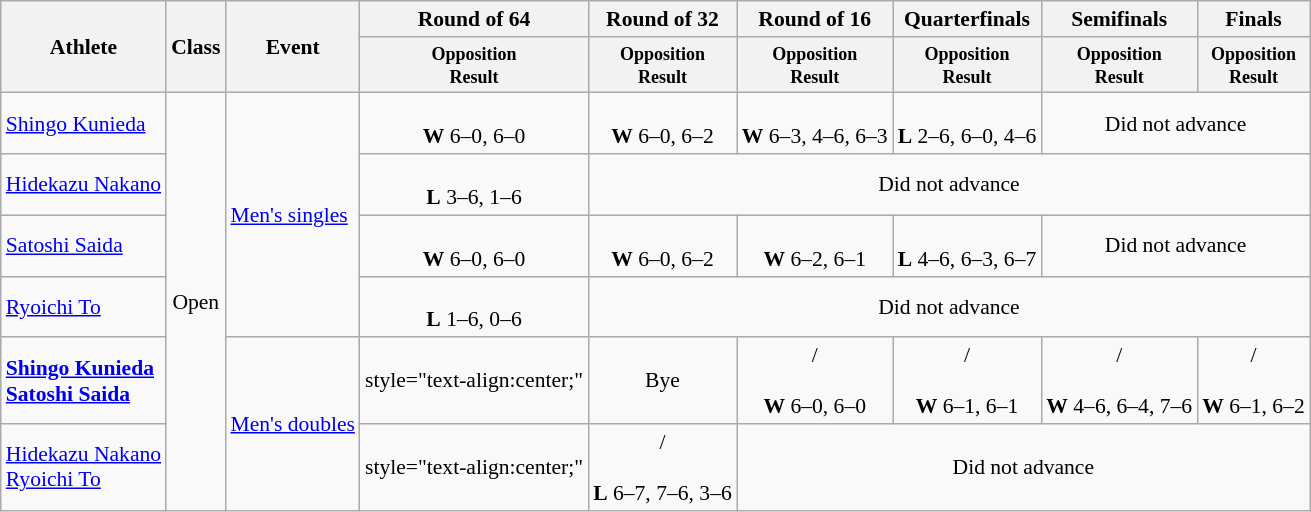<table class=wikitable style="font-size:90%">
<tr>
<th rowspan="2">Athlete</th>
<th rowspan="2">Class</th>
<th rowspan="2">Event</th>
<th>Round of 64</th>
<th>Round of 32</th>
<th>Round of 16</th>
<th>Quarterfinals</th>
<th>Semifinals</th>
<th>Finals</th>
</tr>
<tr>
<th style="line-height:1em"><small>Opposition<br>Result</small></th>
<th style="line-height:1em"><small>Opposition<br>Result</small></th>
<th style="line-height:1em"><small>Opposition<br>Result</small></th>
<th style="line-height:1em"><small>Opposition<br>Result</small></th>
<th style="line-height:1em"><small>Opposition<br>Result</small></th>
<th style="line-height:1em"><small>Opposition<br>Result</small></th>
</tr>
<tr>
<td><a href='#'>Shingo Kunieda</a></td>
<td rowspan="6" style="text-align:center;">Open</td>
<td rowspan="4"><a href='#'>Men's singles</a></td>
<td style="text-align:center;"><br><strong>W</strong> 6–0, 6–0</td>
<td style="text-align:center;"><br><strong>W</strong> 6–0, 6–2</td>
<td style="text-align:center;"><br><strong>W</strong> 6–3, 4–6, 6–3</td>
<td style="text-align:center;"><br><strong>L</strong> 2–6, 6–0, 4–6</td>
<td style="text-align:center;" colspan="2">Did not advance</td>
</tr>
<tr>
<td><a href='#'>Hidekazu Nakano</a></td>
<td style="text-align:center;"><br><strong>L</strong> 3–6, 1–6</td>
<td style="text-align:center;" colspan="5">Did not advance</td>
</tr>
<tr>
<td><a href='#'>Satoshi Saida</a></td>
<td style="text-align:center;"><br><strong>W</strong> 6–0, 6–0</td>
<td style="text-align:center;"><br><strong>W</strong> 6–0, 6–2</td>
<td style="text-align:center;"><br><strong>W</strong> 6–2, 6–1</td>
<td style="text-align:center;"><br><strong>L</strong> 4–6, 6–3, 6–7</td>
<td style="text-align:center;" colspan="2">Did not advance</td>
</tr>
<tr>
<td><a href='#'>Ryoichi To</a></td>
<td style="text-align:center;"><br><strong>L</strong> 1–6, 0–6</td>
<td style="text-align:center;" colspan="5">Did not advance</td>
</tr>
<tr>
<td><strong><a href='#'>Shingo Kunieda</a></strong><br> <strong><a href='#'>Satoshi Saida</a></strong></td>
<td rowspan="2"><a href='#'>Men's doubles</a></td>
<td>style="text-align:center;" </td>
<td style="text-align:center;">Bye</td>
<td style="text-align:center;"> / <br> <br><strong>W</strong> 6–0, 6–0</td>
<td style="text-align:center;"> / <br> <br><strong>W</strong> 6–1, 6–1</td>
<td style="text-align:center;"> / <br> <br><strong>W</strong> 4–6, 6–4, 7–6</td>
<td style="text-align:center;"> / <br> <br><strong>W</strong> 6–1, 6–2 </td>
</tr>
<tr>
<td><a href='#'>Hidekazu Nakano</a><br> <a href='#'>Ryoichi To</a></td>
<td>style="text-align:center;" </td>
<td style="text-align:center;"> / <br> <br><strong>L</strong> 6–7, 7–6, 3–6</td>
<td style="text-align:center;" colspan="4">Did not advance</td>
</tr>
</table>
